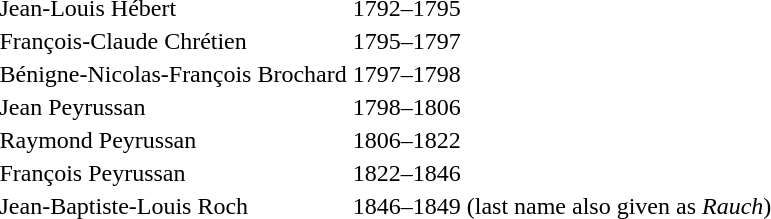<table>
<tr>
<td>Jean-Louis Hébert</td>
<td>1792–1795</td>
</tr>
<tr>
<td>François-Claude Chrétien</td>
<td>1795–1797</td>
</tr>
<tr>
<td>Bénigne-Nicolas-François Brochard</td>
<td>1797–1798</td>
</tr>
<tr>
<td>Jean Peyrussan</td>
<td>1798–1806</td>
</tr>
<tr>
<td>Raymond Peyrussan</td>
<td>1806–1822</td>
</tr>
<tr>
<td>François Peyrussan</td>
<td>1822–1846</td>
</tr>
<tr>
<td>Jean-Baptiste-Louis Roch</td>
<td>1846–1849 (last name also given as <em>Rauch</em>)</td>
</tr>
</table>
